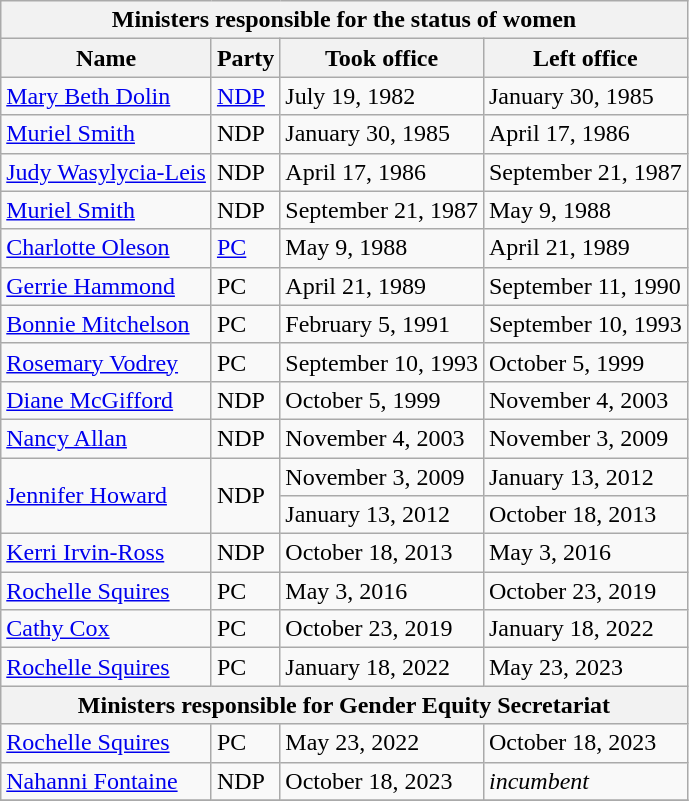<table class="wikitable">
<tr>
<th colspan="4">Ministers responsible for the status of women</th>
</tr>
<tr>
<th>Name</th>
<th>Party</th>
<th>Took office</th>
<th>Left office</th>
</tr>
<tr>
<td><a href='#'>Mary Beth Dolin</a></td>
<td><a href='#'>NDP</a></td>
<td>July 19, 1982</td>
<td>January 30, 1985</td>
</tr>
<tr>
<td><a href='#'>Muriel Smith</a></td>
<td>NDP</td>
<td>January 30, 1985</td>
<td>April 17, 1986</td>
</tr>
<tr>
<td><a href='#'>Judy Wasylycia-Leis</a></td>
<td>NDP</td>
<td>April 17, 1986</td>
<td>September 21, 1987</td>
</tr>
<tr>
<td><a href='#'>Muriel Smith</a></td>
<td>NDP</td>
<td>September 21, 1987</td>
<td>May 9, 1988</td>
</tr>
<tr>
<td><a href='#'>Charlotte Oleson</a></td>
<td><a href='#'>PC</a></td>
<td>May 9, 1988</td>
<td>April 21, 1989</td>
</tr>
<tr>
<td><a href='#'>Gerrie Hammond</a></td>
<td>PC</td>
<td>April 21, 1989</td>
<td>September 11, 1990</td>
</tr>
<tr>
<td><a href='#'>Bonnie Mitchelson</a></td>
<td>PC</td>
<td>February 5, 1991</td>
<td>September 10, 1993</td>
</tr>
<tr>
<td><a href='#'>Rosemary Vodrey</a></td>
<td>PC</td>
<td>September 10, 1993</td>
<td>October 5, 1999</td>
</tr>
<tr>
<td><a href='#'>Diane McGifford</a></td>
<td>NDP</td>
<td>October 5, 1999</td>
<td>November 4, 2003</td>
</tr>
<tr>
<td><a href='#'>Nancy Allan</a></td>
<td>NDP</td>
<td>November 4, 2003</td>
<td>November 3, 2009</td>
</tr>
<tr>
<td rowspan="2"><a href='#'>Jennifer Howard</a></td>
<td rowspan="2">NDP</td>
<td>November 3, 2009</td>
<td>January 13, 2012</td>
</tr>
<tr>
<td>January 13, 2012</td>
<td>October 18, 2013</td>
</tr>
<tr>
<td><a href='#'>Kerri Irvin-Ross</a></td>
<td>NDP</td>
<td>October 18, 2013</td>
<td>May 3, 2016</td>
</tr>
<tr>
<td><a href='#'>Rochelle Squires</a></td>
<td>PC</td>
<td>May 3, 2016</td>
<td>October 23, 2019</td>
</tr>
<tr>
<td><a href='#'>Cathy Cox</a></td>
<td>PC</td>
<td>October 23, 2019</td>
<td>January 18, 2022</td>
</tr>
<tr>
<td><a href='#'>Rochelle Squires</a></td>
<td>PC</td>
<td>January 18, 2022</td>
<td>May 23, 2023</td>
</tr>
<tr>
<th colspan="4">Ministers responsible for Gender Equity Secretariat</th>
</tr>
<tr>
<td><a href='#'>Rochelle Squires</a></td>
<td>PC</td>
<td>May 23, 2022</td>
<td>October 18, 2023</td>
</tr>
<tr>
<td><a href='#'>Nahanni Fontaine</a></td>
<td>NDP</td>
<td>October 18, 2023</td>
<td><em>incumbent</em></td>
</tr>
<tr>
</tr>
</table>
